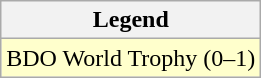<table class="wikitable">
<tr>
<th>Legend</th>
</tr>
<tr style="background:#ffc;">
<td>BDO World Trophy (0–1)</td>
</tr>
</table>
